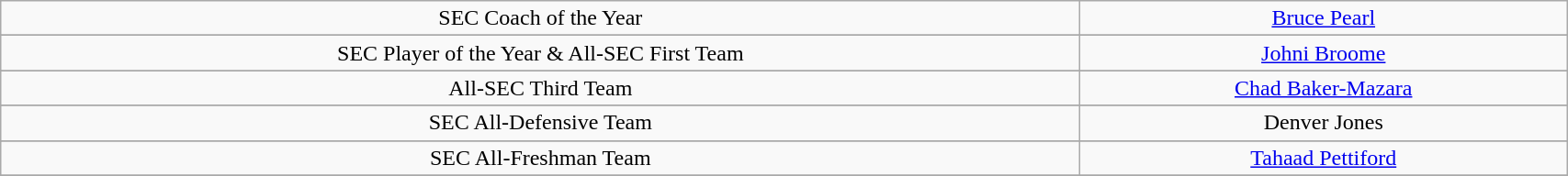<table class="wikitable" style="width: 90%;text-align: center;">
<tr align="center">
<td rowspan="1">SEC Coach of the Year</td>
<td><a href='#'>Bruce Pearl</a></td>
</tr>
<tr>
</tr>
<tr align="center">
<td rowspan="1">SEC Player of the Year & All-SEC First Team</td>
<td><a href='#'>Johni Broome</a></td>
</tr>
<tr>
</tr>
<tr align="center">
<td rowspan="1">All-SEC Third Team</td>
<td><a href='#'>Chad Baker-Mazara</a></td>
</tr>
<tr>
</tr>
<tr align="center">
<td rowspan="1">SEC All-Defensive Team</td>
<td>Denver Jones</td>
</tr>
<tr>
</tr>
<tr align="center">
<td rowspan="1">SEC All-Freshman Team</td>
<td><a href='#'>Tahaad Pettiford</a></td>
</tr>
<tr>
</tr>
</table>
